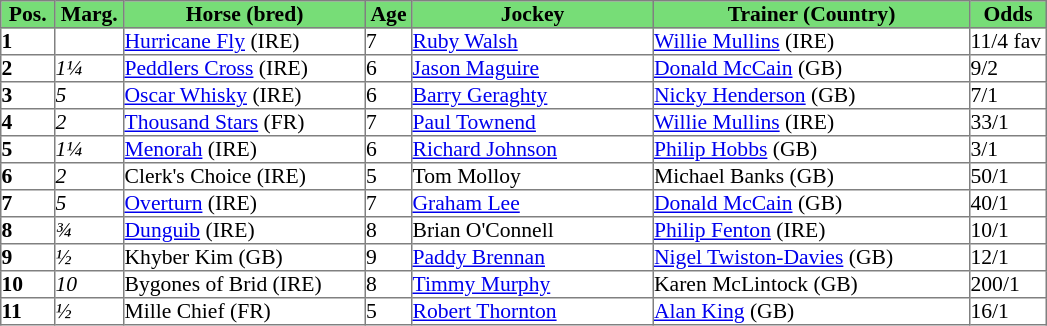<table border="1" cellpadding="0" style="border-collapse: collapse; font-size:90%">
<tr style="background:#7d7; text-align:center;">
<td style="width:35px;"><strong>Pos.</strong></td>
<td style="width:45px;"><strong>Marg.</strong></td>
<td style="width:160px;"><strong>Horse (bred)</strong></td>
<td style="width:30px;"><strong>Age</strong></td>
<td style="width:160px;"><strong>Jockey</strong></td>
<td style="width:210px;"><strong>Trainer (Country)</strong></td>
<td style="width:50px;"><strong>Odds</strong></td>
</tr>
<tr>
<td><strong>1</strong></td>
<td></td>
<td><a href='#'>Hurricane Fly</a> (IRE)</td>
<td>7</td>
<td><a href='#'>Ruby Walsh</a></td>
<td><a href='#'>Willie Mullins</a> (IRE)</td>
<td>11/4 fav</td>
</tr>
<tr>
<td><strong>2</strong></td>
<td><em>1¼</em></td>
<td><a href='#'>Peddlers Cross</a> (IRE)</td>
<td>6</td>
<td><a href='#'>Jason Maguire</a></td>
<td><a href='#'>Donald McCain</a> (GB)</td>
<td>9/2</td>
</tr>
<tr>
<td><strong>3</strong></td>
<td><em>5</em></td>
<td><a href='#'>Oscar Whisky</a> (IRE)</td>
<td>6</td>
<td><a href='#'>Barry Geraghty</a></td>
<td><a href='#'>Nicky Henderson</a> (GB)</td>
<td>7/1</td>
</tr>
<tr>
<td><strong>4</strong></td>
<td><em>2</em></td>
<td><a href='#'>Thousand Stars</a> (FR)</td>
<td>7</td>
<td><a href='#'>Paul Townend</a></td>
<td><a href='#'>Willie Mullins</a> (IRE)</td>
<td>33/1</td>
</tr>
<tr>
<td><strong>5</strong></td>
<td><em>1¼</em></td>
<td><a href='#'>Menorah</a> (IRE)</td>
<td>6</td>
<td><a href='#'>Richard Johnson</a></td>
<td><a href='#'>Philip Hobbs</a> (GB)</td>
<td>3/1</td>
</tr>
<tr>
<td><strong>6</strong></td>
<td><em>2</em></td>
<td>Clerk's Choice (IRE)</td>
<td>5</td>
<td>Tom Molloy</td>
<td>Michael Banks (GB)</td>
<td>50/1</td>
</tr>
<tr>
<td><strong>7</strong></td>
<td><em>5</em></td>
<td><a href='#'>Overturn</a> (IRE)</td>
<td>7</td>
<td><a href='#'>Graham Lee</a></td>
<td><a href='#'>Donald McCain</a> (GB)</td>
<td>40/1</td>
</tr>
<tr>
<td><strong>8</strong></td>
<td><em>¾</em></td>
<td><a href='#'>Dunguib</a> (IRE)</td>
<td>8</td>
<td>Brian O'Connell</td>
<td><a href='#'>Philip Fenton</a> (IRE)</td>
<td>10/1</td>
</tr>
<tr>
<td><strong>9</strong></td>
<td><em>½</em></td>
<td>Khyber Kim (GB)</td>
<td>9</td>
<td><a href='#'>Paddy Brennan</a></td>
<td><a href='#'>Nigel Twiston-Davies</a> (GB)</td>
<td>12/1</td>
</tr>
<tr>
<td><strong>10</strong></td>
<td><em>10</em></td>
<td>Bygones of Brid (IRE)</td>
<td>8</td>
<td><a href='#'>Timmy Murphy</a></td>
<td>Karen McLintock (GB)</td>
<td>200/1</td>
</tr>
<tr>
<td><strong>11</strong></td>
<td><em>½</em></td>
<td>Mille Chief (FR)</td>
<td>5</td>
<td><a href='#'>Robert Thornton</a></td>
<td><a href='#'>Alan King</a> (GB)</td>
<td>16/1</td>
</tr>
</table>
